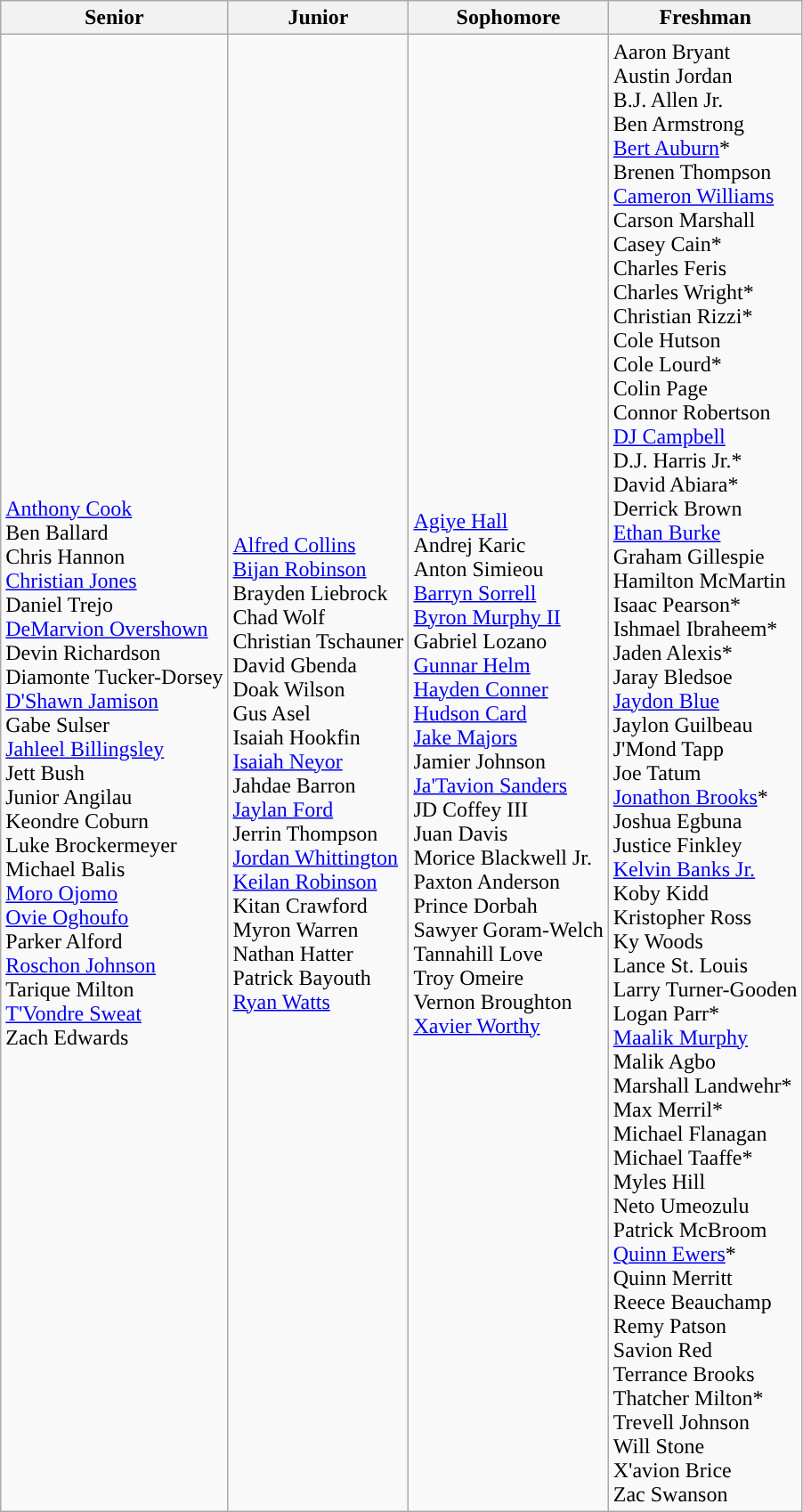<table class="wikitable">
<tr>
<th style="text-align:center; ">Senior</th>
<th style="text-align:center; ">Junior</th>
<th style="text-align:center; ">Sophomore</th>
<th style="text-align:center; ">Freshman</th>
</tr>
<tr align="left">
<td><a href='#'>Anthony Cook</a><br>Ben Ballard<br>Chris Hannon<br><a href='#'>Christian Jones</a><br>Daniel Trejo<br><a href='#'>DeMarvion Overshown</a><br>Devin Richardson<br>Diamonte Tucker-Dorsey<br><a href='#'>D'Shawn Jamison</a><br>Gabe Sulser<br><a href='#'>Jahleel Billingsley</a><br>Jett Bush<br>Junior Angilau<br>Keondre Coburn<br>Luke Brockermeyer<br>Michael Balis<br><a href='#'>Moro Ojomo</a><br><a href='#'>Ovie Oghoufo</a><br>Parker Alford<br><a href='#'>Roschon Johnson</a><br>Tarique Milton<br><a href='#'>T'Vondre Sweat</a><br>Zach Edwards</td>
<td><a href='#'>Alfred Collins</a><br><a href='#'>Bijan Robinson</a><br>Brayden Liebrock<br>Chad Wolf<br>Christian Tschauner<br>David Gbenda<br>Doak Wilson<br>Gus Asel<br>Isaiah Hookfin <br><a href='#'>Isaiah Neyor</a><br>Jahdae Barron<br><a href='#'>Jaylan Ford</a><br>Jerrin Thompson<br><a href='#'>Jordan Whittington</a><br><a href='#'>Keilan Robinson</a><br>Kitan Crawford<br>Myron Warren<br>Nathan Hatter<br>Patrick Bayouth<br><a href='#'>Ryan Watts</a></td>
<td><a href='#'>Agiye Hall</a><br>Andrej Karic<br>Anton Simieou<br><a href='#'>Barryn Sorrell</a><br><a href='#'>Byron Murphy II</a><br>Gabriel Lozano<br><a href='#'>Gunnar Helm</a><br><a href='#'>Hayden Conner</a><br><a href='#'>Hudson Card</a><br><a href='#'>Jake Majors</a><br>Jamier Johnson<br><a href='#'>Ja'Tavion Sanders</a><br>JD Coffey III<br>Juan Davis<br>Morice Blackwell Jr.<br>Paxton Anderson<br>Prince Dorbah<br>Sawyer Goram-Welch<br>Tannahill Love<br>Troy Omeire<br>Vernon Broughton<br><a href='#'>Xavier Worthy</a></td>
<td>Aaron Bryant<br>Austin Jordan<br>B.J. Allen Jr.<br>Ben Armstrong<br><a href='#'>Bert Auburn</a>*<br>Brenen Thompson<br><a href='#'>Cameron Williams</a><br>Carson Marshall<br>Casey Cain*<br>Charles Feris<br>Charles Wright*<br>Christian Rizzi*<br>Cole Hutson<br>Cole Lourd*<br>Colin Page<br>Connor Robertson<br><a href='#'>DJ Campbell</a><br>D.J. Harris Jr.*<br>David Abiara*<br>Derrick Brown<br><a href='#'>Ethan Burke</a><br>Graham Gillespie<br>Hamilton McMartin<br>Isaac Pearson*<br>Ishmael Ibraheem*<br>Jaden Alexis*<br>Jaray Bledsoe<br><a href='#'>Jaydon Blue</a><br>Jaylon Guilbeau<br>J'Mond Tapp<br>Joe Tatum<br><a href='#'>Jonathon Brooks</a>*<br>Joshua Egbuna<br>Justice Finkley<br><a href='#'>Kelvin Banks Jr.</a><br>Koby Kidd<br>Kristopher Ross<br>Ky Woods<br>Lance St. Louis<br>Larry Turner-Gooden<br>Logan Parr*<br><a href='#'>Maalik Murphy</a><br>Malik Agbo<br>Marshall Landwehr*<br>Max Merril*<br>Michael Flanagan<br>Michael Taaffe*<br>Myles Hill<br>Neto Umeozulu<br>Patrick McBroom<br><a href='#'>Quinn Ewers</a>*<br>Quinn Merritt<br>Reece Beauchamp<br>Remy Patson<br>Savion Red<br>Terrance Brooks<br>Thatcher Milton*<br>Trevell Johnson<br>Will Stone<br>X'avion Brice<br>Zac Swanson</td>
</tr>
</table>
